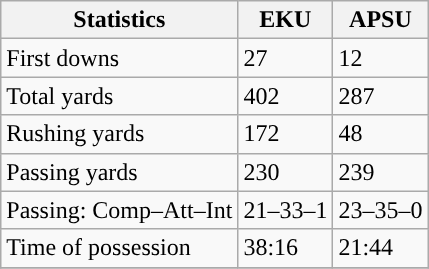<table class="wikitable" style="float: left;">
<tr>
<th>Statistics</th>
<th>EKU</th>
<th>APSU</th>
</tr>
<tr>
<td>First downs</td>
<td>27</td>
<td>12</td>
</tr>
<tr>
<td>Total yards</td>
<td>402</td>
<td>287</td>
</tr>
<tr>
<td>Rushing yards</td>
<td>172</td>
<td>48</td>
</tr>
<tr>
<td>Passing yards</td>
<td>230</td>
<td>239</td>
</tr>
<tr>
<td>Passing: Comp–Att–Int</td>
<td>21–33–1</td>
<td>23–35–0</td>
</tr>
<tr>
<td>Time of possession</td>
<td>38:16</td>
<td>21:44</td>
</tr>
<tr>
</tr>
</table>
